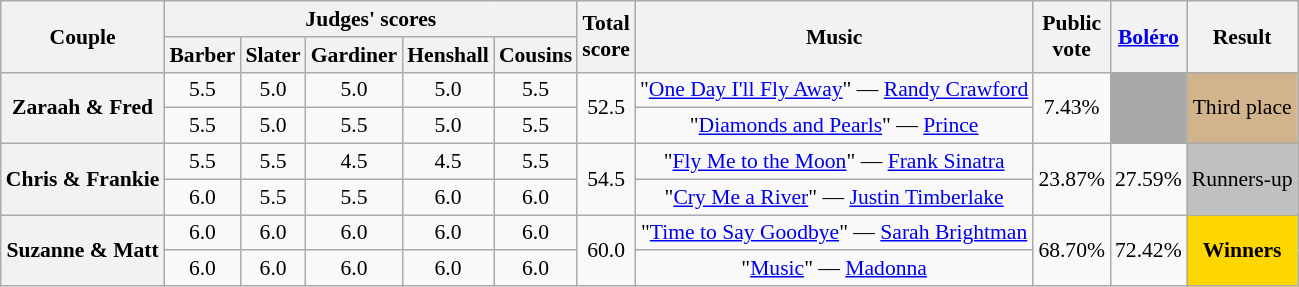<table class="wikitable sortable" style="text-align:center; ; font-size:90%">
<tr>
<th scope="col" rowspan=2>Couple</th>
<th scope="col" colspan=5 class="unsortable">Judges' scores</th>
<th scope="col" rowspan=2>Total<br>score</th>
<th scope="col" rowspan=2 class="unsortable">Music</th>
<th scope="col" rowspan=2>Public<br>vote</th>
<th scope="col" rowspan=2 class="unsortable"><a href='#'>Boléro</a></th>
<th scope="col" rowspan=2 class="unsortable">Result</th>
</tr>
<tr>
<th class="unsortable">Barber</th>
<th class="unsortable">Slater</th>
<th class="unsortable">Gardiner</th>
<th class="unsortable">Henshall</th>
<th class="unsortable">Cousins</th>
</tr>
<tr>
<th scope="row" rowspan=2>Zaraah & Fred</th>
<td>5.5</td>
<td>5.0</td>
<td>5.0</td>
<td>5.0</td>
<td>5.5</td>
<td rowspan="2">52.5</td>
<td>"<a href='#'>One Day I'll Fly Away</a>" — <a href='#'>Randy Crawford</a></td>
<td rowspan=2>7.43%</td>
<td rowspan=2 bgcolor="darkgray"></td>
<td bgcolor="tan" rowspan=2>Third place</td>
</tr>
<tr>
<td>5.5</td>
<td>5.0</td>
<td>5.5</td>
<td>5.0</td>
<td>5.5</td>
<td>"<a href='#'>Diamonds and Pearls</a>" — <a href='#'>Prince</a></td>
</tr>
<tr>
<th scope="row" rowspan=2>Chris & Frankie</th>
<td>5.5</td>
<td>5.5</td>
<td>4.5</td>
<td>4.5</td>
<td>5.5</td>
<td rowspan="2">54.5</td>
<td>"<a href='#'>Fly Me to the Moon</a>" — <a href='#'>Frank Sinatra</a></td>
<td rowspan=2>23.87%</td>
<td rowspan=2>27.59%</td>
<td bgcolor="silver" rowspan=2>Runners-up</td>
</tr>
<tr>
<td>6.0</td>
<td>5.5</td>
<td>5.5</td>
<td>6.0</td>
<td>6.0</td>
<td>"<a href='#'>Cry Me a River</a>" — <a href='#'>Justin Timberlake</a></td>
</tr>
<tr>
<th scope="row" rowspan=2>Suzanne & Matt</th>
<td>6.0</td>
<td>6.0</td>
<td>6.0</td>
<td>6.0</td>
<td>6.0</td>
<td rowspan="2">60.0</td>
<td>"<a href='#'>Time to Say Goodbye</a>" — <a href='#'>Sarah Brightman</a></td>
<td rowspan=2>68.70%</td>
<td rowspan=2>72.42%</td>
<td bgcolor="gold" rowspan=2><strong>Winners</strong></td>
</tr>
<tr>
<td>6.0</td>
<td>6.0</td>
<td>6.0</td>
<td>6.0</td>
<td>6.0</td>
<td>"<a href='#'>Music</a>" — <a href='#'>Madonna</a></td>
</tr>
</table>
